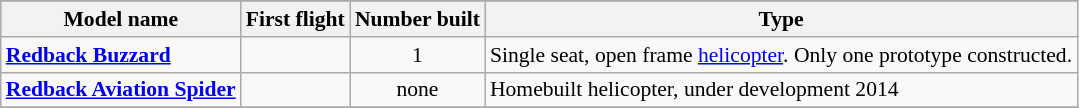<table class="wikitable" align=center style="font-size:90%;">
<tr>
</tr>
<tr style="background:#efefef;">
<th>Model name</th>
<th>First flight</th>
<th>Number built</th>
<th>Type</th>
</tr>
<tr>
<td align=left><strong><a href='#'>Redback Buzzard</a></strong></td>
<td align=center></td>
<td align=center>1</td>
<td align=left>Single seat, open frame <a href='#'>helicopter</a>. Only one prototype constructed.</td>
</tr>
<tr>
<td align=left><strong><a href='#'>Redback Aviation Spider</a></strong></td>
<td align=center></td>
<td align=center>none</td>
<td align=left>Homebuilt helicopter, under development 2014</td>
</tr>
<tr>
</tr>
</table>
